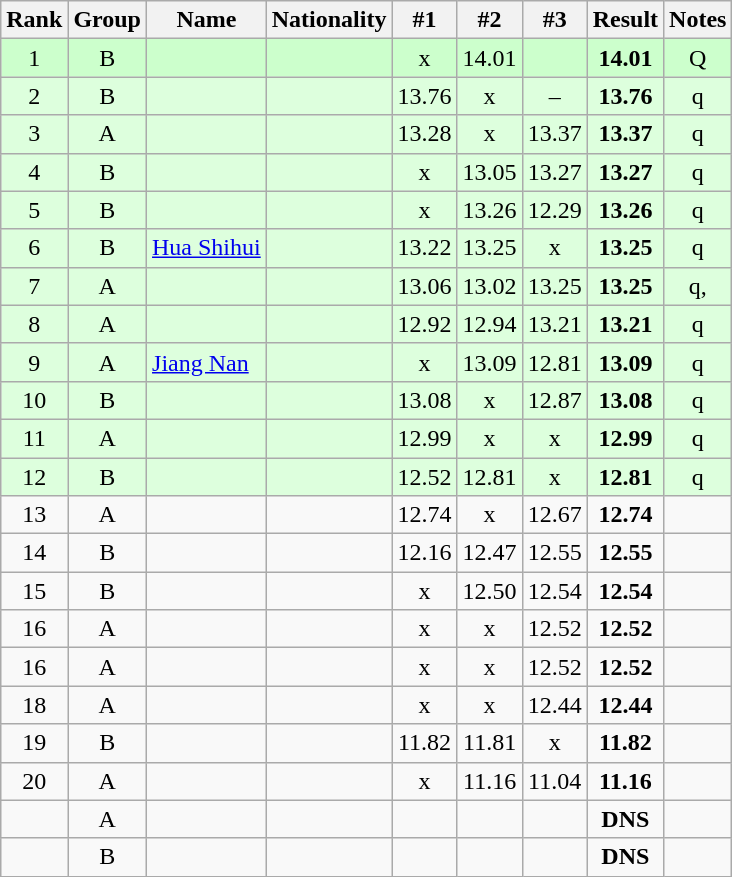<table class="wikitable sortable" style="text-align:center">
<tr>
<th>Rank</th>
<th>Group</th>
<th>Name</th>
<th>Nationality</th>
<th>#1</th>
<th>#2</th>
<th>#3</th>
<th>Result</th>
<th>Notes</th>
</tr>
<tr bgcolor=ccffcc>
<td>1</td>
<td>B</td>
<td align=left></td>
<td align=left></td>
<td>x</td>
<td>14.01</td>
<td></td>
<td><strong>14.01</strong></td>
<td>Q</td>
</tr>
<tr bgcolor=ddffdd>
<td>2</td>
<td>B</td>
<td align=left></td>
<td align=left></td>
<td>13.76</td>
<td>x</td>
<td>–</td>
<td><strong>13.76</strong></td>
<td>q</td>
</tr>
<tr bgcolor=ddffdd>
<td>3</td>
<td>A</td>
<td align=left></td>
<td align=left></td>
<td>13.28</td>
<td>x</td>
<td>13.37</td>
<td><strong>13.37</strong></td>
<td>q</td>
</tr>
<tr bgcolor=ddffdd>
<td>4</td>
<td>B</td>
<td align=left></td>
<td align=left></td>
<td>x</td>
<td>13.05</td>
<td>13.27</td>
<td><strong>13.27</strong></td>
<td>q</td>
</tr>
<tr bgcolor=ddffdd>
<td>5</td>
<td>B</td>
<td align=left></td>
<td align=left></td>
<td>x</td>
<td>13.26</td>
<td>12.29</td>
<td><strong>13.26</strong></td>
<td>q</td>
</tr>
<tr bgcolor=ddffdd>
<td>6</td>
<td>B</td>
<td align=left><a href='#'>Hua Shihui</a></td>
<td align=left></td>
<td>13.22</td>
<td>13.25</td>
<td>x</td>
<td><strong>13.25</strong></td>
<td>q</td>
</tr>
<tr bgcolor=ddffdd>
<td>7</td>
<td>A</td>
<td align=left></td>
<td align=left></td>
<td>13.06</td>
<td>13.02</td>
<td>13.25</td>
<td><strong>13.25</strong></td>
<td>q, </td>
</tr>
<tr bgcolor=ddffdd>
<td>8</td>
<td>A</td>
<td align=left></td>
<td align=left></td>
<td>12.92</td>
<td>12.94</td>
<td>13.21</td>
<td><strong>13.21</strong></td>
<td>q</td>
</tr>
<tr bgcolor=ddffdd>
<td>9</td>
<td>A</td>
<td align=left><a href='#'>Jiang Nan</a></td>
<td align=left></td>
<td>x</td>
<td>13.09</td>
<td>12.81</td>
<td><strong>13.09</strong></td>
<td>q</td>
</tr>
<tr bgcolor=ddffdd>
<td>10</td>
<td>B</td>
<td align=left></td>
<td align=left></td>
<td>13.08</td>
<td>x</td>
<td>12.87</td>
<td><strong>13.08</strong></td>
<td>q</td>
</tr>
<tr bgcolor=ddffdd>
<td>11</td>
<td>A</td>
<td align=left></td>
<td align=left></td>
<td>12.99</td>
<td>x</td>
<td>x</td>
<td><strong>12.99</strong></td>
<td>q</td>
</tr>
<tr bgcolor=ddffdd>
<td>12</td>
<td>B</td>
<td align=left></td>
<td align=left></td>
<td>12.52</td>
<td>12.81</td>
<td>x</td>
<td><strong>12.81</strong></td>
<td>q</td>
</tr>
<tr>
<td>13</td>
<td>A</td>
<td align=left></td>
<td align=left></td>
<td>12.74</td>
<td>x</td>
<td>12.67</td>
<td><strong>12.74</strong></td>
<td></td>
</tr>
<tr>
<td>14</td>
<td>B</td>
<td align=left></td>
<td align=left></td>
<td>12.16</td>
<td>12.47</td>
<td>12.55</td>
<td><strong>12.55</strong></td>
<td></td>
</tr>
<tr>
<td>15</td>
<td>B</td>
<td align=left></td>
<td align=left></td>
<td>x</td>
<td>12.50</td>
<td>12.54</td>
<td><strong>12.54</strong></td>
<td></td>
</tr>
<tr>
<td>16</td>
<td>A</td>
<td align=left></td>
<td align=left></td>
<td>x</td>
<td>x</td>
<td>12.52</td>
<td><strong>12.52</strong></td>
<td></td>
</tr>
<tr>
<td>16</td>
<td>A</td>
<td align=left></td>
<td align=left></td>
<td>x</td>
<td>x</td>
<td>12.52</td>
<td><strong>12.52</strong></td>
<td></td>
</tr>
<tr>
<td>18</td>
<td>A</td>
<td align=left></td>
<td align=left></td>
<td>x</td>
<td>x</td>
<td>12.44</td>
<td><strong>12.44</strong></td>
<td></td>
</tr>
<tr>
<td>19</td>
<td>B</td>
<td align=left></td>
<td align=left></td>
<td>11.82</td>
<td>11.81</td>
<td>x</td>
<td><strong>11.82</strong></td>
<td></td>
</tr>
<tr>
<td>20</td>
<td>A</td>
<td align=left></td>
<td align=left></td>
<td>x</td>
<td>11.16</td>
<td>11.04</td>
<td><strong>11.16</strong></td>
<td></td>
</tr>
<tr>
<td></td>
<td>A</td>
<td align=left></td>
<td align=left></td>
<td></td>
<td></td>
<td></td>
<td><strong>DNS</strong></td>
<td></td>
</tr>
<tr>
<td></td>
<td>B</td>
<td align=left></td>
<td align=left></td>
<td></td>
<td></td>
<td></td>
<td><strong>DNS</strong></td>
<td></td>
</tr>
</table>
